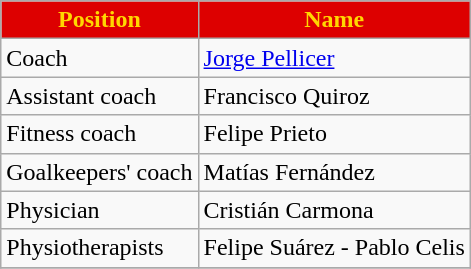<table class="wikitable">
<tr>
<th style="color:#FFD700; background:#DD0000;">Position</th>
<th style="color:#FFD700; background:#DD0000;">Name</th>
</tr>
<tr>
<td>Coach</td>
<td> <a href='#'>Jorge Pellicer</a></td>
</tr>
<tr>
<td>Assistant coach</td>
<td> Francisco Quiroz</td>
</tr>
<tr>
<td>Fitness coach</td>
<td> Felipe Prieto</td>
</tr>
<tr>
<td>Goalkeepers' coach</td>
<td> Matías Fernández</td>
</tr>
<tr>
<td>Physician</td>
<td> Cristián Carmona</td>
</tr>
<tr>
<td>Physiotherapists</td>
<td> Felipe Suárez -  Pablo Celis</td>
</tr>
<tr>
</tr>
</table>
